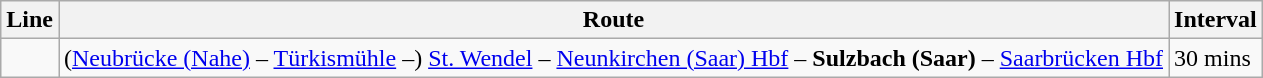<table class="wikitable">
<tr>
<th>Line</th>
<th>Route</th>
<th>Interval</th>
</tr>
<tr>
<td align="center"></td>
<td>(<a href='#'>Neubrücke (Nahe)</a> – <a href='#'>Türkismühle</a> –) <a href='#'>St. Wendel</a> – <a href='#'>Neunkirchen (Saar) Hbf</a> – <strong>Sulzbach (Saar)</strong> – <a href='#'>Saarbrücken Hbf</a></td>
<td>30 mins</td>
</tr>
</table>
